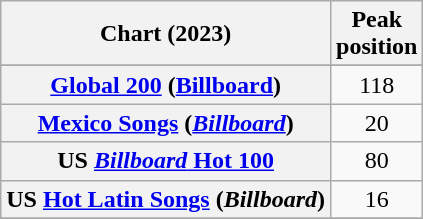<table class="wikitable plainrowheaders sortable" style="text-align:center">
<tr>
<th>Chart (2023)</th>
<th>Peak<br>position</th>
</tr>
<tr>
</tr>
<tr>
<th scope="row"><a href='#'>Global 200</a> (<a href='#'>Billboard</a>)</th>
<td>118</td>
</tr>
<tr>
<th scope="row"><a href='#'>Mexico Songs</a> (<a href='#'><em>Billboard</em></a>)</th>
<td>20</td>
</tr>
<tr>
<th scope="row">US <a href='#'><em>Billboard</em> Hot 100</a></th>
<td>80</td>
</tr>
<tr>
<th scope="row">US <a href='#'>Hot Latin Songs</a> (<em>Billboard</em>)</th>
<td>16</td>
</tr>
<tr>
</tr>
</table>
